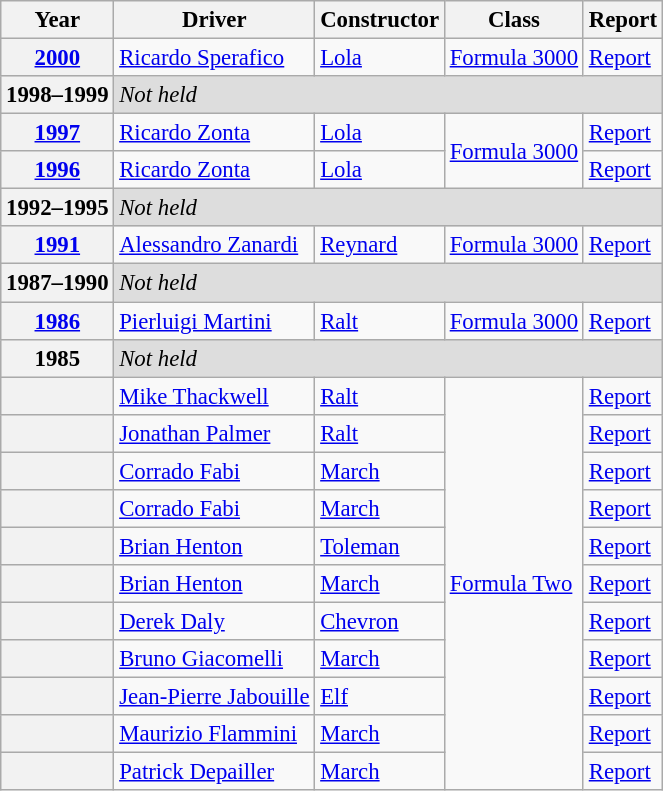<table class="wikitable" style="font-size: 95%">
<tr>
<th>Year</th>
<th>Driver</th>
<th>Constructor</th>
<th>Class</th>
<th>Report</th>
</tr>
<tr>
<th><a href='#'>2000</a></th>
<td> <a href='#'>Ricardo Sperafico</a></td>
<td><a href='#'>Lola</a></td>
<td><a href='#'>Formula 3000</a></td>
<td><a href='#'>Report</a></td>
</tr>
<tr style="background:#ddd;">
<th>1998–1999</th>
<td colspan=5><em>Not held</em></td>
</tr>
<tr>
<th><a href='#'>1997</a></th>
<td> <a href='#'>Ricardo Zonta</a></td>
<td><a href='#'>Lola</a></td>
<td rowspan=2><a href='#'>Formula 3000</a></td>
<td><a href='#'>Report</a></td>
</tr>
<tr>
<th><a href='#'>1996</a></th>
<td> <a href='#'>Ricardo Zonta</a></td>
<td><a href='#'>Lola</a></td>
<td><a href='#'>Report</a></td>
</tr>
<tr style="background:#ddd;">
<th>1992–1995</th>
<td colspan=5><em>Not held</em></td>
</tr>
<tr>
<th><a href='#'>1991</a></th>
<td> <a href='#'>Alessandro Zanardi</a></td>
<td><a href='#'>Reynard</a></td>
<td><a href='#'>Formula 3000</a></td>
<td><a href='#'>Report</a></td>
</tr>
<tr style="background:#ddd;">
<th>1987–1990</th>
<td colspan=5><em>Not held</em></td>
</tr>
<tr>
<th><a href='#'>1986</a></th>
<td> <a href='#'>Pierluigi Martini</a></td>
<td><a href='#'>Ralt</a></td>
<td><a href='#'>Formula 3000</a></td>
<td><a href='#'>Report</a></td>
</tr>
<tr style="background:#ddd;">
<th>1985</th>
<td colspan=5><em>Not held</em></td>
</tr>
<tr>
<th></th>
<td> <a href='#'>Mike Thackwell</a></td>
<td><a href='#'>Ralt</a></td>
<td rowspan=11><a href='#'>Formula Two</a></td>
<td><a href='#'>Report</a></td>
</tr>
<tr>
<th></th>
<td> <a href='#'>Jonathan Palmer</a></td>
<td><a href='#'>Ralt</a></td>
<td><a href='#'>Report</a></td>
</tr>
<tr>
<th></th>
<td> <a href='#'>Corrado Fabi</a></td>
<td><a href='#'>March</a></td>
<td><a href='#'>Report</a></td>
</tr>
<tr>
<th></th>
<td> <a href='#'>Corrado Fabi</a></td>
<td><a href='#'>March</a></td>
<td><a href='#'>Report</a></td>
</tr>
<tr>
<th></th>
<td> <a href='#'>Brian Henton</a></td>
<td><a href='#'>Toleman</a></td>
<td><a href='#'>Report</a></td>
</tr>
<tr>
<th></th>
<td> <a href='#'>Brian Henton</a></td>
<td><a href='#'>March</a></td>
<td><a href='#'>Report</a></td>
</tr>
<tr>
<th></th>
<td> <a href='#'>Derek Daly</a></td>
<td><a href='#'>Chevron</a></td>
<td><a href='#'>Report</a></td>
</tr>
<tr>
<th></th>
<td> <a href='#'>Bruno Giacomelli</a></td>
<td><a href='#'>March</a></td>
<td><a href='#'>Report</a></td>
</tr>
<tr>
<th></th>
<td> <a href='#'>Jean-Pierre Jabouille</a></td>
<td><a href='#'>Elf</a></td>
<td><a href='#'>Report</a></td>
</tr>
<tr>
<th></th>
<td> <a href='#'>Maurizio Flammini</a></td>
<td><a href='#'>March</a></td>
<td><a href='#'>Report</a></td>
</tr>
<tr>
<th></th>
<td> <a href='#'>Patrick Depailler</a></td>
<td><a href='#'>March</a></td>
<td><a href='#'>Report</a></td>
</tr>
</table>
